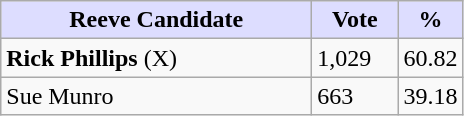<table class="wikitable">
<tr>
<th style="background:#ddf; width:200px;">Reeve Candidate</th>
<th style="background:#ddf; width:50px;">Vote</th>
<th style="background:#ddf; width:30px;">%</th>
</tr>
<tr>
<td><strong>Rick Phillips</strong> (X)</td>
<td>1,029</td>
<td>60.82</td>
</tr>
<tr>
<td>Sue Munro</td>
<td>663</td>
<td>39.18</td>
</tr>
</table>
